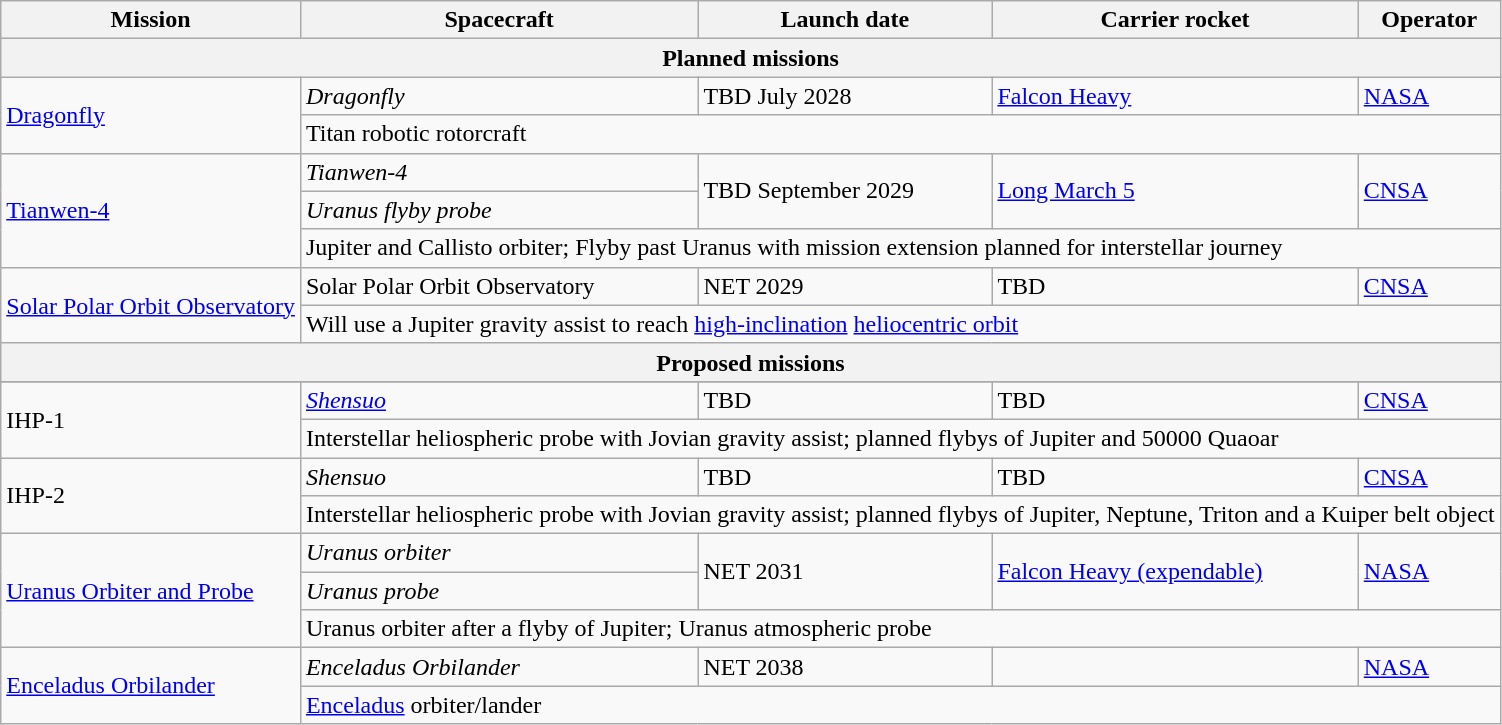<table class="wikitable sortable">
<tr>
<th>Mission</th>
<th>Spacecraft</th>
<th>Launch date</th>
<th>Carrier rocket</th>
<th>Operator</th>
</tr>
<tr>
<th colspan="5" align="center" bgcolor="CornflowerBlue">Planned missions</th>
</tr>
<tr>
<td rowspan="2"><a href='#'>Dragonfly</a></td>
<td><em>Dragonfly</em></td>
<td>TBD July 2028</td>
<td><a href='#'>Falcon Heavy</a></td>
<td> <a href='#'>NASA</a></td>
</tr>
<tr>
<td colspan="4">Titan robotic rotorcraft</td>
</tr>
<tr>
<td rowspan="3"><a href='#'>Tianwen-4</a></td>
<td><em>Tianwen-4</em></td>
<td rowspan="2">TBD September 2029</td>
<td rowspan="2"><a href='#'>Long March 5</a></td>
<td rowspan="2"> <a href='#'>CNSA</a></td>
</tr>
<tr>
<td><em>Uranus flyby probe</em></td>
</tr>
<tr>
<td colspan="4">Jupiter and Callisto orbiter; Flyby past Uranus with mission extension planned for interstellar journey</td>
</tr>
<tr>
<td rowspan="2"><a href='#'>Solar Polar Orbit Observatory</a></td>
<td>Solar Polar Orbit Observatory</td>
<td>NET 2029</td>
<td>TBD</td>
<td> <a href='#'>CNSA</a></td>
</tr>
<tr>
<td colspan="4">Will use a Jupiter gravity assist to reach <a href='#'>high-inclination</a> <a href='#'>heliocentric orbit</a></td>
</tr>
<tr>
<th colspan="5" align="center" bgcolor="CornflowerBlue">Proposed missions</th>
</tr>
<tr>
</tr>
<tr>
<td rowspan="2">IHP-1</td>
<td><em><a href='#'>Shensuo</a></em></td>
<td>TBD</td>
<td>TBD</td>
<td> <a href='#'>CNSA</a></td>
</tr>
<tr>
<td colspan="4">Interstellar heliospheric probe with Jovian gravity assist; planned flybys of Jupiter and 50000 Quaoar</td>
</tr>
<tr>
<td rowspan="2">IHP-2</td>
<td><em>Shensuo</em></td>
<td>TBD</td>
<td>TBD</td>
<td> <a href='#'>CNSA</a></td>
</tr>
<tr>
<td colspan="4">Interstellar heliospheric probe with Jovian gravity assist; planned flybys of Jupiter, Neptune, Triton and a Kuiper belt object</td>
</tr>
<tr>
<td rowspan="3"><a href='#'>Uranus Orbiter and Probe</a></td>
<td><em>Uranus orbiter</em></td>
<td rowspan="2">NET 2031</td>
<td rowspan="2"><a href='#'>Falcon Heavy (expendable)</a></td>
<td rowspan="2"> <a href='#'>NASA</a></td>
</tr>
<tr>
<td><em>Uranus probe</em></td>
</tr>
<tr>
<td colspan="4">Uranus orbiter after a flyby of Jupiter; Uranus atmospheric probe</td>
</tr>
<tr>
<td rowspan="2"><a href='#'>Enceladus Orbilander</a></td>
<td><em>Enceladus Orbilander</em></td>
<td>NET 2038</td>
<td></td>
<td> <a href='#'>NASA</a></td>
</tr>
<tr>
<td colspan="4"><a href='#'>Enceladus</a> orbiter/lander</td>
</tr>
</table>
